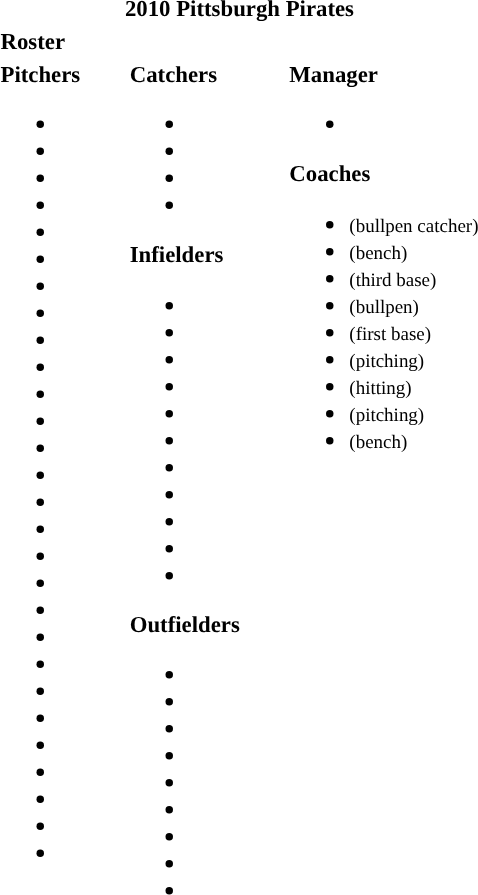<table class="toccolours" style="font-size: 95%;">
<tr>
<th colspan="10">2010 Pittsburgh Pirates</th>
</tr>
<tr>
<td colspan="10"><strong>Roster</strong></td>
</tr>
<tr>
<td valign="top"><strong>Pitchers</strong><br><ul><li></li><li></li><li></li><li></li><li></li><li></li><li></li><li></li><li></li><li></li><li></li><li></li><li></li><li></li><li></li><li></li><li></li><li></li><li></li><li></li><li></li><li></li><li></li><li></li><li></li><li></li><li></li><li></li></ul></td>
<td width="25px"></td>
<td valign="top"><strong>Catchers</strong><br><ul><li></li><li></li><li></li><li></li></ul><strong>Infielders</strong><ul><li></li><li></li><li></li><li></li><li></li><li></li><li></li><li></li><li></li><li></li><li></li></ul><strong>Outfielders</strong><ul><li></li><li></li><li></li><li></li><li></li><li></li><li></li><li></li><li></li></ul></td>
<td width="25px"></td>
<td valign="top"><strong>Manager</strong><br><ul><li></li></ul><strong>Coaches</strong><ul><li> <small>(bullpen catcher)</small></li><li> <small>(bench)</small></li><li> <small>(third base)</small></li><li> <small>(bullpen)</small></li><li> <small>(first base)</small></li><li> <small>(pitching)</small></li><li> <small>(hitting)</small></li><li> <small>(pitching)</small></li><li> <small>(bench)</small></li></ul></td>
</tr>
</table>
